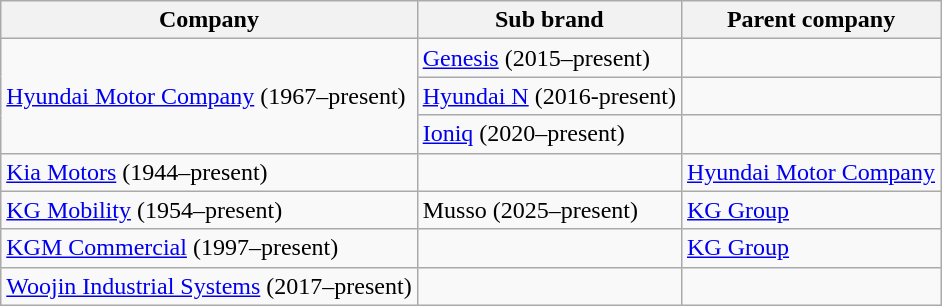<table class="wikitable sortable">
<tr>
<th>Company</th>
<th>Sub brand</th>
<th>Parent company</th>
</tr>
<tr>
<td rowspan=3><a href='#'>Hyundai Motor Company</a> (1967–present)</td>
<td><a href='#'>Genesis</a> (2015–present)</td>
<td></td>
</tr>
<tr>
<td><a href='#'>Hyundai N</a> (2016-present)</td>
<td></td>
</tr>
<tr>
<td><a href='#'>Ioniq</a> (2020–present)</td>
<td></td>
</tr>
<tr>
<td><a href='#'>Kia Motors</a> (1944–present)</td>
<td></td>
<td><a href='#'>Hyundai Motor Company</a></td>
</tr>
<tr>
<td><a href='#'>KG Mobility</a> (1954–present)</td>
<td>Musso (2025–present)</td>
<td><a href='#'>KG Group</a></td>
</tr>
<tr>
<td><a href='#'>KGM Commercial</a> (1997–present)</td>
<td></td>
<td><a href='#'>KG Group</a></td>
</tr>
<tr>
<td><a href='#'>Woojin Industrial Systems</a> (2017–present)</td>
<td></td>
<td></td>
</tr>
</table>
